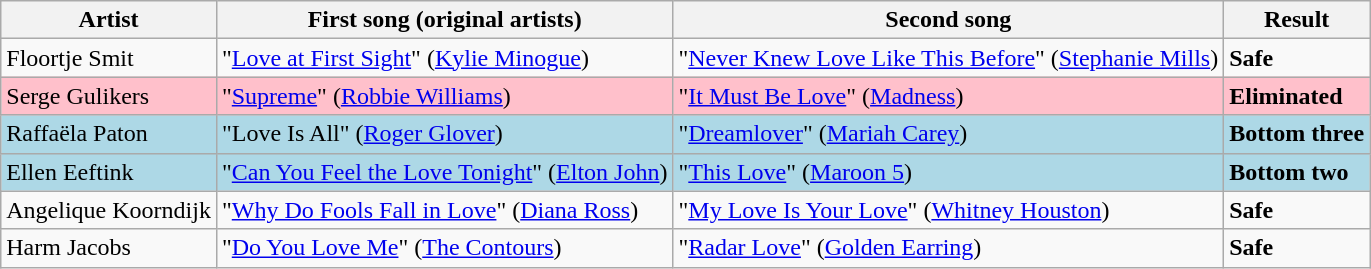<table class=wikitable>
<tr>
<th>Artist</th>
<th>First song (original artists)</th>
<th>Second song</th>
<th>Result</th>
</tr>
<tr>
<td>Floortje Smit</td>
<td>"<a href='#'>Love at First Sight</a>" (<a href='#'>Kylie Minogue</a>)</td>
<td>"<a href='#'>Never Knew Love Like This Before</a>" (<a href='#'>Stephanie Mills</a>)</td>
<td><strong>Safe</strong></td>
</tr>
<tr style="background:pink;">
<td>Serge Gulikers</td>
<td>"<a href='#'>Supreme</a>" (<a href='#'>Robbie Williams</a>)</td>
<td>"<a href='#'>It Must Be Love</a>" (<a href='#'>Madness</a>)</td>
<td><strong>Eliminated</strong></td>
</tr>
<tr style="background:lightblue;">
<td>Raffaëla Paton</td>
<td>"Love Is All" (<a href='#'>Roger Glover</a>)</td>
<td>"<a href='#'>Dreamlover</a>" (<a href='#'>Mariah Carey</a>)</td>
<td><strong>Bottom three</strong></td>
</tr>
<tr style="background:lightblue;">
<td>Ellen Eeftink</td>
<td>"<a href='#'>Can You Feel the Love Tonight</a>" (<a href='#'>Elton John</a>)</td>
<td>"<a href='#'>This Love</a>" (<a href='#'>Maroon 5</a>)</td>
<td><strong>Bottom two</strong></td>
</tr>
<tr>
<td>Angelique Koorndijk</td>
<td>"<a href='#'>Why Do Fools Fall in Love</a>" (<a href='#'>Diana Ross</a>)</td>
<td>"<a href='#'>My Love Is Your Love</a>" (<a href='#'>Whitney Houston</a>)</td>
<td><strong>Safe</strong></td>
</tr>
<tr>
<td>Harm Jacobs</td>
<td>"<a href='#'>Do You Love Me</a>" (<a href='#'>The Contours</a>)</td>
<td>"<a href='#'>Radar Love</a>" (<a href='#'>Golden Earring</a>)</td>
<td><strong>Safe</strong></td>
</tr>
</table>
